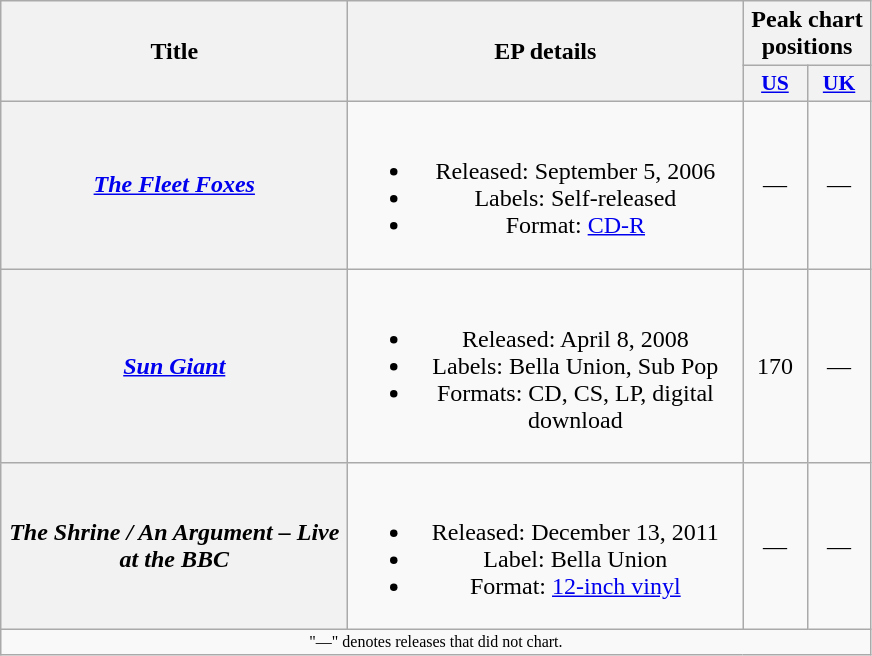<table class="wikitable plainrowheaders" style="text-align:center;">
<tr>
<th scope="col" rowspan="2" style="width:14em;">Title</th>
<th scope="col" rowspan="2" style="width:16em;">EP details</th>
<th scope="col" colspan=2>Peak chart positions</th>
</tr>
<tr>
<th scope="col" style="width:2.5em;font-size:90%;"><a href='#'>US</a><br></th>
<th scope="col" style="width:2.5em;font-size:90%;"><a href='#'>UK</a><br></th>
</tr>
<tr>
<th scope="row"><em><a href='#'>The Fleet Foxes</a></em></th>
<td><br><ul><li>Released: September 5, 2006</li><li>Labels: Self-released</li><li>Format: <a href='#'>CD-R</a></li></ul></td>
<td style="text-align:center;">—</td>
<td>—</td>
</tr>
<tr>
<th scope="row"><em><a href='#'>Sun Giant</a></em></th>
<td><br><ul><li>Released: April 8, 2008</li><li>Labels: Bella Union, Sub Pop</li><li>Formats: CD, CS, LP, digital download</li></ul></td>
<td style="text-align:center;">170</td>
<td>—</td>
</tr>
<tr>
<th scope="row"><em>The Shrine / An Argument – Live at the BBC</em></th>
<td><br><ul><li>Released: December 13, 2011</li><li>Label: Bella Union</li><li>Format: <a href='#'>12-inch vinyl</a></li></ul></td>
<td style="text-align:center;">—</td>
<td>—</td>
</tr>
<tr>
<td colspan="4" style="text-align:center; font-size:8pt;">"—" denotes releases that did not chart.</td>
</tr>
</table>
